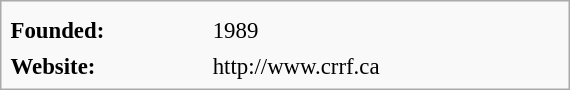<table class="infobox" style="width: 25em; text-align: left; font-size: 95%;">
<tr>
<td colspan="2" style="text-align:center;"></td>
</tr>
<tr>
<th>Founded:</th>
<td>1989</td>
</tr>
<tr>
</tr>
<tr>
<th>Website:</th>
<td>http://www.crrf.ca</td>
</tr>
</table>
